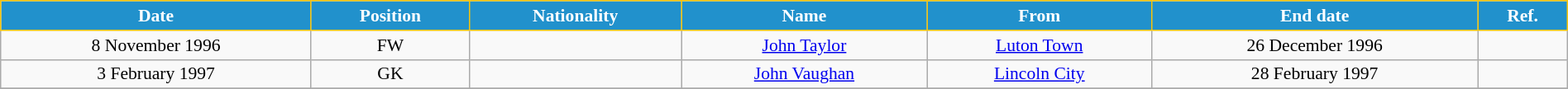<table class="wikitable" style="text-align:center; font-size:90%; width:100%;">
<tr>
<th style="background:#2191CC; color:white; border:1px solid #F7C408; text-align:center;">Date</th>
<th style="background:#2191CC; color:white; border:1px solid #F7C408; text-align:center;">Position</th>
<th style="background:#2191CC; color:white; border:1px solid #F7C408; text-align:center;">Nationality</th>
<th style="background:#2191CC; color:white; border:1px solid #F7C408; text-align:center;">Name</th>
<th style="background:#2191CC; color:white; border:1px solid #F7C408; text-align:center;">From</th>
<th style="background:#2191CC; color:white; border:1px solid #F7C408; text-align:center;">End date</th>
<th style="background:#2191CC; color:white; border:1px solid #F7C408; text-align:center;">Ref.</th>
</tr>
<tr>
<td>8 November 1996</td>
<td>FW</td>
<td></td>
<td><a href='#'>John Taylor</a></td>
<td> <a href='#'>Luton Town</a></td>
<td>26 December 1996</td>
<td></td>
</tr>
<tr>
<td>3 February 1997</td>
<td>GK</td>
<td></td>
<td><a href='#'>John Vaughan</a></td>
<td> <a href='#'>Lincoln City</a></td>
<td>28 February 1997</td>
<td></td>
</tr>
<tr>
</tr>
</table>
